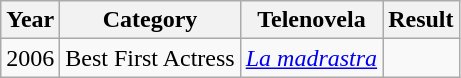<table class="wikitable">
<tr>
<th>Year</th>
<th>Category</th>
<th>Telenovela</th>
<th>Result</th>
</tr>
<tr>
<td>2006</td>
<td>Best First Actress</td>
<td><em><a href='#'>La madrastra</a></em></td>
<td></td>
</tr>
</table>
